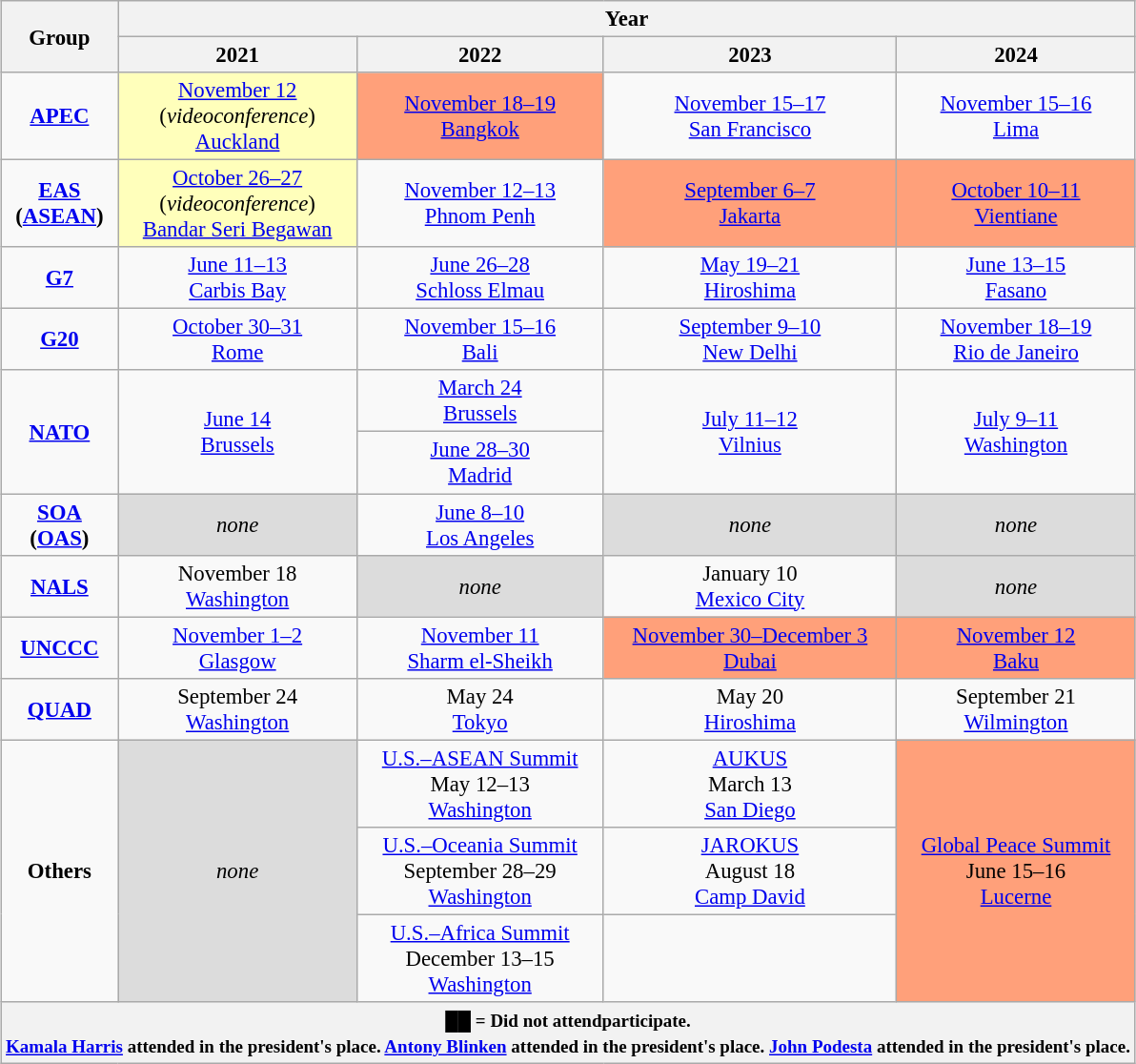<table class="wikitable" style="margin:1em auto; font-size:95%; text-align:center;">
<tr>
<th rowspan="2">Group</th>
<th colspan="4">Year</th>
</tr>
<tr>
<th>2021</th>
<th>2022</th>
<th>2023</th>
<th>2024</th>
</tr>
<tr>
<td><strong><a href='#'>APEC</a></strong></td>
<td style="background:#ffb;"><a href='#'>November 12</a><br>(<em>videoconference</em>)<br> <a href='#'>Auckland</a></td>
<td style="background:#ffa07a;"><a href='#'>November 18–19</a><br> <a href='#'>Bangkok</a></td>
<td><a href='#'>November 15–17</a><br> <a href='#'>San Francisco</a></td>
<td><a href='#'>November 15–16</a><br> <a href='#'>Lima</a></td>
</tr>
<tr>
<td><strong><a href='#'>EAS</a><br>(<a href='#'>ASEAN</a>)</strong></td>
<td style="background:#ffb;"><a href='#'>October 26–27</a><br>(<em>videoconference</em>)<br> <a href='#'>Bandar Seri Begawan</a></td>
<td><a href='#'>November 12–13</a><br> <a href='#'>Phnom Penh</a></td>
<td style="background:#ffa07a;"><a href='#'>September 6–7</a><br> <a href='#'>Jakarta</a></td>
<td style="background:#ffa07a;"><a href='#'>October 10–11</a><br> <a href='#'>Vientiane</a></td>
</tr>
<tr>
<td><strong><a href='#'>G7</a></strong></td>
<td><a href='#'>June 11–13</a><br> <a href='#'>Carbis Bay</a></td>
<td><a href='#'>June 26–28</a><br> <a href='#'>Schloss Elmau</a></td>
<td><a href='#'>May 19–21</a><br> <a href='#'>Hiroshima</a></td>
<td><a href='#'>June 13–15</a><br> <a href='#'>Fasano</a></td>
</tr>
<tr>
<td><strong><a href='#'>G20</a></strong></td>
<td><a href='#'>October 30–31</a><br> <a href='#'>Rome</a></td>
<td><a href='#'>November 15–16</a><br> <a href='#'>Bali</a></td>
<td><a href='#'>September 9–10</a><br> <a href='#'>New Delhi</a></td>
<td><a href='#'>November 18–19</a><br> <a href='#'>Rio de Janeiro</a></td>
</tr>
<tr>
<td rowspan="2"><strong><a href='#'>NATO</a></strong></td>
<td rowspan="2"><a href='#'>June 14</a><br> <a href='#'>Brussels</a></td>
<td><a href='#'>March 24</a><br> <a href='#'>Brussels</a></td>
<td rowspan="2"><a href='#'>July 11–12</a><br> <a href='#'>Vilnius</a></td>
<td rowspan="2"><a href='#'>July 9–11</a><br> <a href='#'>Washington</a></td>
</tr>
<tr>
<td><a href='#'>June 28–30</a><br>  <a href='#'>Madrid</a></td>
</tr>
<tr>
<td><strong><a href='#'>SOA</a><br>(<a href='#'>OAS</a>)</strong></td>
<td style="background:#dcdcdc;"><em>none</em></td>
<td><a href='#'>June 8–10</a><br> <a href='#'>Los Angeles</a></td>
<td style="background:#dcdcdc;"><em>none</em></td>
<td style="background:#dcdcdc;"><em>none</em></td>
</tr>
<tr>
<td><strong><a href='#'>NALS</a></strong></td>
<td>November 18<br> <a href='#'>Washington</a></td>
<td style="background:#dcdcdc;"><em>none</em></td>
<td>January 10<br> <a href='#'>Mexico City</a></td>
<td style="background:#dcdcdc;"><em>none</em></td>
</tr>
<tr>
<td><strong><a href='#'>UNCCC</a></strong></td>
<td><a href='#'>November 1–2</a><br> <a href='#'>Glasgow</a></td>
<td><a href='#'>November 11</a><br> <a href='#'>Sharm el-Sheikh</a></td>
<td style="background:#ffa07a;"><a href='#'>November 30–December 3</a><br> <a href='#'>Dubai</a></td>
<td style="background:#ffa07a;"><a href='#'>November 12</a><br> <a href='#'>Baku</a></td>
</tr>
<tr>
<td><strong><a href='#'>QUAD</a></strong></td>
<td>September 24<br> <a href='#'>Washington</a></td>
<td>May 24<br> <a href='#'>Tokyo</a></td>
<td>May 20<br> <a href='#'>Hiroshima</a></td>
<td>September 21<br> <a href='#'>Wilmington</a></td>
</tr>
<tr>
<td rowspan="3"><strong>Others</strong></td>
<td rowspan="3" style="background:#dcdcdc;"><em>none</em></td>
<td><a href='#'>U.S.–ASEAN Summit</a><br>May 12–13<br> <a href='#'>Washington</a></td>
<td><a href='#'>AUKUS</a><br>March 13<br> <a href='#'>San Diego</a></td>
<td rowspan="3" style="background:#ffa07a;"><a href='#'>Global Peace Summit</a><br>June 15–16<br> <a href='#'>Lucerne</a></td>
</tr>
<tr>
<td><a href='#'>U.S.–Oceania Summit</a><br>September 28–29<br> <a href='#'>Washington</a></td>
<td><a href='#'>JAROKUS</a><br>August 18<br> <a href='#'>Camp David</a></td>
</tr>
<tr>
<td><a href='#'>U.S.–Africa Summit</a><br>December 13–15<br> <a href='#'>Washington</a></td>
</tr>
<tr>
<th colspan="5"><small><span>██</span> = Did not attendparticipate.<br><a href='#'>Kamala Harris</a> attended in the president's place. <a href='#'>Antony Blinken</a> attended in the president's place.  <a href='#'>John Podesta</a> attended in the president's place. </small></th>
</tr>
</table>
